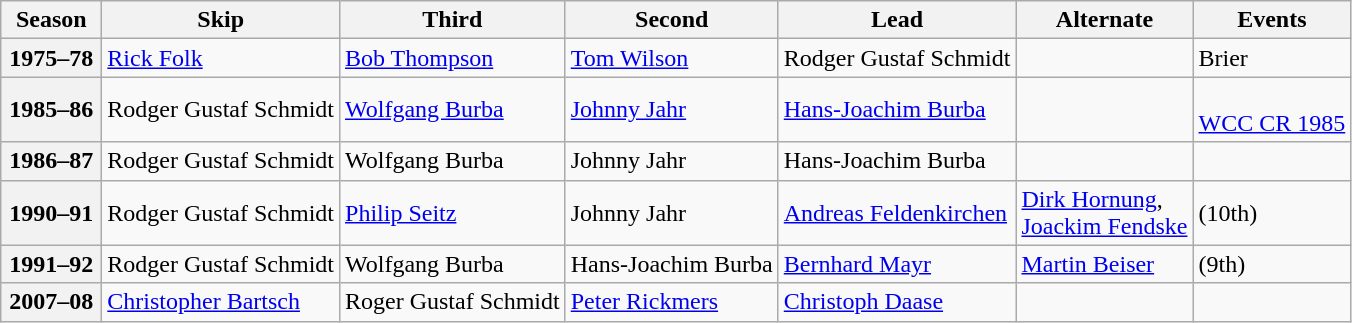<table class="wikitable">
<tr>
<th scope="col" width=60>Season</th>
<th scope="col">Skip</th>
<th scope="col">Third</th>
<th scope="col">Second</th>
<th scope="col">Lead</th>
<th scope="col">Alternate</th>
<th scope="col">Events</th>
</tr>
<tr>
<th scope="row">1975–78</th>
<td><a href='#'>Rick Folk</a></td>
<td><a href='#'>Bob Thompson</a></td>
<td><a href='#'>Tom Wilson</a></td>
<td>Rodger Gustaf Schmidt</td>
<td></td>
<td>Brier  </td>
</tr>
<tr>
<th scope="row">1985–86</th>
<td>Rodger Gustaf Schmidt</td>
<td><a href='#'>Wolfgang Burba</a></td>
<td><a href='#'>Johnny Jahr</a></td>
<td><a href='#'>Hans-Joachim Burba</a></td>
<td></td>
<td> <br><a href='#'>WCC CR 1985</a> </td>
</tr>
<tr>
<th scope="row">1986–87</th>
<td>Rodger Gustaf Schmidt</td>
<td>Wolfgang Burba</td>
<td>Johnny Jahr</td>
<td>Hans-Joachim Burba</td>
<td></td>
<td> </td>
</tr>
<tr>
<th scope="row">1990–91</th>
<td>Rodger Gustaf Schmidt</td>
<td><a href='#'>Philip Seitz</a></td>
<td>Johnny Jahr</td>
<td><a href='#'>Andreas Feldenkirchen</a></td>
<td><a href='#'>Dirk Hornung</a>,<br><a href='#'>Joackim Fendske</a></td>
<td> (10th)</td>
</tr>
<tr>
<th scope="row">1991–92</th>
<td>Rodger Gustaf Schmidt</td>
<td>Wolfgang Burba</td>
<td>Hans-Joachim Burba</td>
<td><a href='#'>Bernhard Mayr</a></td>
<td><a href='#'>Martin Beiser</a></td>
<td> (9th)</td>
</tr>
<tr>
<th scope="row">2007–08</th>
<td><a href='#'>Christopher Bartsch</a></td>
<td>Roger Gustaf Schmidt</td>
<td><a href='#'>Peter Rickmers</a></td>
<td><a href='#'>Christoph Daase</a></td>
<td></td>
<td></td>
</tr>
</table>
